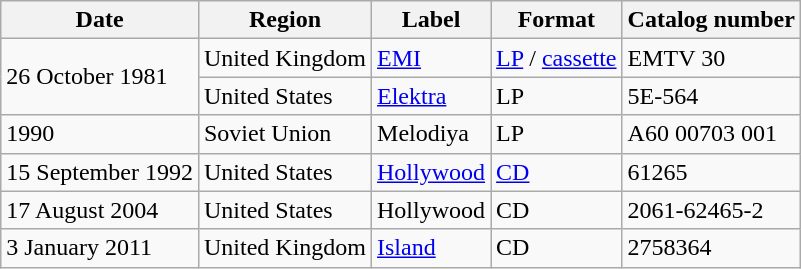<table class="wikitable">
<tr>
<th>Date</th>
<th>Region</th>
<th>Label</th>
<th>Format</th>
<th>Catalog number</th>
</tr>
<tr>
<td rowspan="2">26 October 1981</td>
<td>United Kingdom</td>
<td><a href='#'>EMI</a></td>
<td><a href='#'>LP</a> / <a href='#'>cassette</a></td>
<td>EMTV 30</td>
</tr>
<tr>
<td>United States</td>
<td><a href='#'>Elektra</a></td>
<td>LP</td>
<td>5E-564</td>
</tr>
<tr>
<td>1990</td>
<td>Soviet Union</td>
<td>Melodiya</td>
<td>LP</td>
<td>А60 00703 001</td>
</tr>
<tr>
<td>15 September 1992</td>
<td>United States</td>
<td><a href='#'>Hollywood</a></td>
<td><a href='#'>CD</a></td>
<td>61265</td>
</tr>
<tr>
<td>17 August 2004</td>
<td>United States</td>
<td>Hollywood</td>
<td>CD</td>
<td>2061-62465-2</td>
</tr>
<tr>
<td>3 January 2011</td>
<td>United Kingdom</td>
<td><a href='#'>Island</a></td>
<td>CD</td>
<td>2758364</td>
</tr>
</table>
